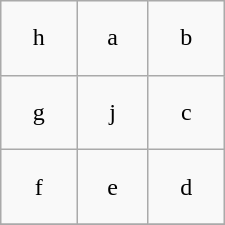<table class="wikitable" style="text-align: center; width: 150px; height: 150px;">
<tr>
<td>h</td>
<td>a</td>
<td>b</td>
</tr>
<tr>
<td>g</td>
<td>j</td>
<td>c</td>
</tr>
<tr>
<td>f</td>
<td>e</td>
<td>d</td>
</tr>
<tr>
</tr>
</table>
